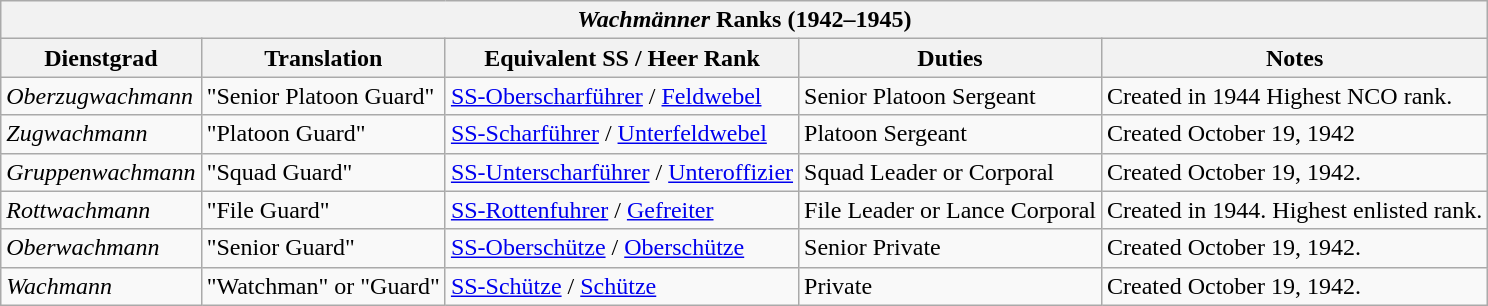<table class="wikitable">
<tr>
<th colspan=5><em>Wachmänner</em> Ranks (1942–1945)</th>
</tr>
<tr>
<th>Dienstgrad</th>
<th>Translation</th>
<th>Equivalent SS / Heer Rank</th>
<th>Duties</th>
<th>Notes</th>
</tr>
<tr>
<td><em>Oberzugwachmann</em></td>
<td>"Senior Platoon Guard"</td>
<td><a href='#'>SS-Oberscharführer</a> / <a href='#'>Feldwebel</a></td>
<td>Senior Platoon Sergeant</td>
<td>Created in 1944 Highest NCO rank.</td>
</tr>
<tr>
<td><em>Zugwachmann</em></td>
<td>"Platoon Guard"</td>
<td><a href='#'>SS-Scharführer</a> / <a href='#'>Unterfeldwebel</a></td>
<td>Platoon Sergeant</td>
<td>Created October 19, 1942</td>
</tr>
<tr>
<td><em>Gruppenwachmann</em></td>
<td>"Squad Guard"</td>
<td><a href='#'>SS-Unterscharführer</a> / <a href='#'>Unteroffizier</a></td>
<td>Squad Leader or Corporal</td>
<td>Created October 19, 1942.</td>
</tr>
<tr>
<td><em>Rottwachmann</em></td>
<td>"File Guard"</td>
<td><a href='#'>SS-Rottenfuhrer</a> / <a href='#'>Gefreiter</a></td>
<td>File Leader or Lance Corporal</td>
<td>Created in 1944. Highest enlisted rank.</td>
</tr>
<tr>
<td><em>Oberwachmann</em></td>
<td>"Senior Guard"</td>
<td><a href='#'>SS-Oberschütze</a> / <a href='#'>Oberschütze</a></td>
<td>Senior Private</td>
<td>Created October 19, 1942.</td>
</tr>
<tr>
<td><em>Wachmann</em></td>
<td>"Watchman" or "Guard"</td>
<td><a href='#'>SS-Schütze</a> / <a href='#'>Schütze</a></td>
<td>Private</td>
<td>Created October 19, 1942.</td>
</tr>
</table>
